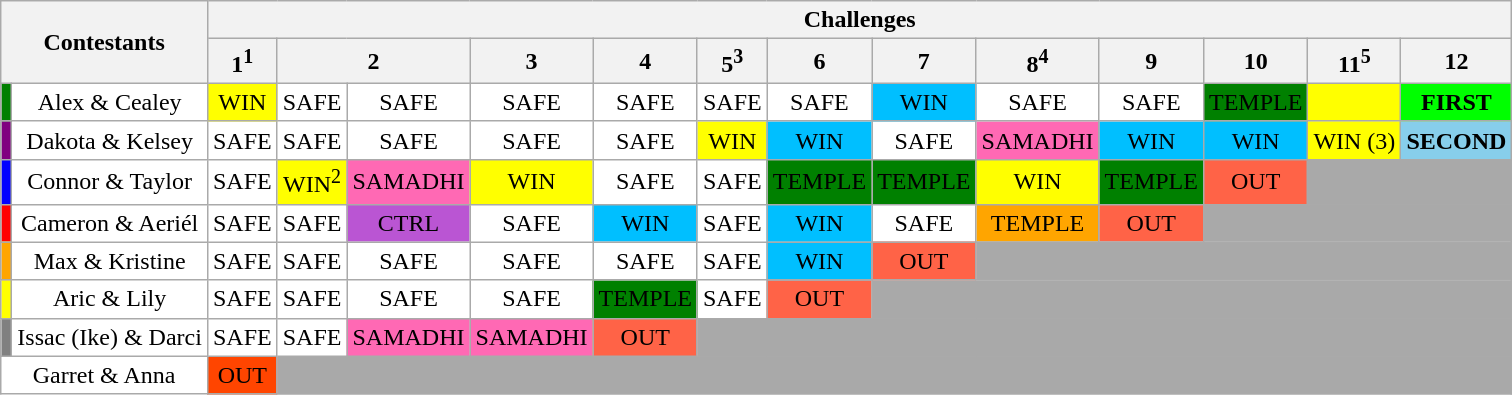<table class="wikitable" style="text-align:center; background:white">
<tr>
<th colspan=2 rowspan=2>Contestants</th>
<th colspan=13>Challenges</th>
</tr>
<tr>
<th>1<sup>1</sup></th>
<th colspan="2">2</th>
<th>3</th>
<th>4</th>
<th>5<sup>3</sup></th>
<th>6</th>
<th>7</th>
<th>8<sup>4</sup></th>
<th>9</th>
<th>10</th>
<th>11<sup>5</sup></th>
<th>12</th>
</tr>
<tr>
<td style="background:green;"></td>
<td>Alex & Cealey</td>
<td style="background:yellow;">WIN</td>
<td>SAFE</td>
<td>SAFE</td>
<td>SAFE</td>
<td>SAFE</td>
<td>SAFE</td>
<td>SAFE</td>
<td style="background:deepskyblue;">WIN</td>
<td>SAFE</td>
<td>SAFE</td>
<td style="background:green;"><span>TEMPLE</span></td>
<td style="background:yellow;"></td>
<td style="background:lime;"><strong>FIRST</strong></td>
</tr>
<tr>
<td style="background:purple;"></td>
<td>Dakota & Kelsey</td>
<td>SAFE</td>
<td>SAFE</td>
<td>SAFE</td>
<td>SAFE</td>
<td>SAFE</td>
<td style="background:yellow;">WIN</td>
<td style="background:deepskyblue;">WIN</td>
<td>SAFE</td>
<td style="background:hotpink;">SAMADHI</td>
<td style="background:deepskyblue;">WIN</td>
<td style="background:deepskyblue;">WIN</td>
<td style="background:yellow;">WIN (3)</td>
<td style="background:skyblue;"><strong>SECOND</strong></td>
</tr>
<tr>
<td style="background:blue;"></td>
<td>Connor & Taylor</td>
<td>SAFE</td>
<td style="background:yellow;">WIN<sup>2</sup></td>
<td style="background:hotpink;">SAMADHI</td>
<td style="background:yellow;">WIN</td>
<td>SAFE</td>
<td>SAFE</td>
<td style="background:green;"><span>TEMPLE</span></td>
<td style="background:green;"><span>TEMPLE</span></td>
<td style="background:yellow;">WIN</td>
<td style="background:green;"><span>TEMPLE</span></td>
<td style="background:tomato;">OUT</td>
<td style="background:darkgrey;" colspan="3"></td>
</tr>
<tr>
<td style="background:red;"></td>
<td>Cameron & Aeriél</td>
<td>SAFE</td>
<td>SAFE</td>
<td style="background:mediumorchid;">CTRL</td>
<td>SAFE</td>
<td style="background:deepskyblue;">WIN</td>
<td>SAFE</td>
<td style="background:deepskyblue;">WIN</td>
<td>SAFE</td>
<td style="background:orange;">TEMPLE</td>
<td style="background:tomato;">OUT</td>
<td style="background:darkgrey;" colspan="3"></td>
</tr>
<tr>
<td style="background:orange;"></td>
<td>Max & Kristine</td>
<td>SAFE</td>
<td>SAFE</td>
<td>SAFE</td>
<td>SAFE</td>
<td>SAFE</td>
<td>SAFE</td>
<td style="background:deepskyblue;">WIN</td>
<td style="background:tomato;">OUT</td>
<td style="background:darkgrey;" colspan="5"></td>
</tr>
<tr>
<td style="background:yellow;"></td>
<td>Aric & Lily</td>
<td>SAFE</td>
<td>SAFE</td>
<td>SAFE</td>
<td>SAFE</td>
<td style="background:green;"><span>TEMPLE</span></td>
<td>SAFE</td>
<td style="background:tomato;">OUT</td>
<td style="background:darkgrey;" colspan="6"></td>
</tr>
<tr>
<td style="background:gray;"></td>
<td>Issac (Ike) & Darci</td>
<td>SAFE</td>
<td>SAFE</td>
<td style="background:hotpink;">SAMADHI</td>
<td style="background:hotpink;">SAMADHI</td>
<td style="background:tomato;">OUT</td>
<td style="background:darkgrey;" colspan="8"></td>
</tr>
<tr>
<td colspan=2>Garret & Anna</td>
<td style="background:orangered;">OUT</td>
<td style="background:darkgrey;" colspan="12"></td>
</tr>
</table>
